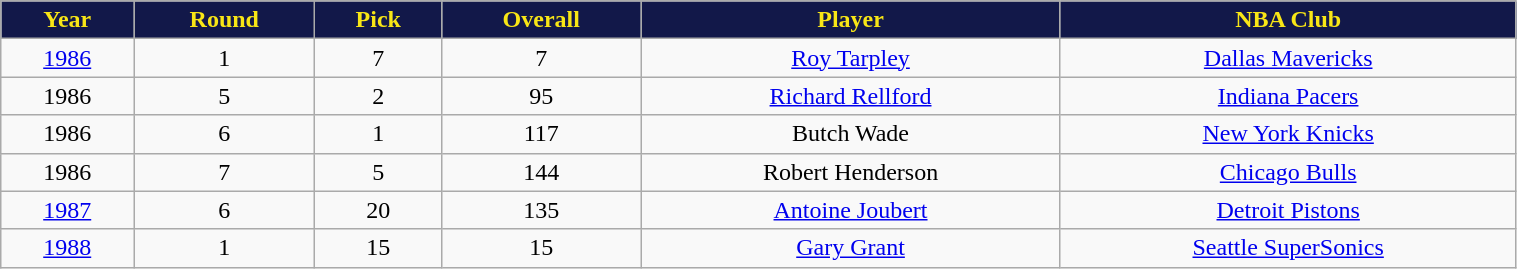<table class="wikitable" width="80%">
<tr align="center"  style="background:#121849;color:#F8E616;">
<td><strong>Year</strong></td>
<td><strong>Round</strong></td>
<td><strong>Pick</strong></td>
<td><strong>Overall</strong></td>
<td><strong>Player</strong></td>
<td><strong>NBA Club</strong></td>
</tr>
<tr align="center" bgcolor="">
<td><a href='#'>1986</a></td>
<td>1</td>
<td>7</td>
<td>7</td>
<td><a href='#'>Roy Tarpley</a></td>
<td><a href='#'>Dallas Mavericks</a></td>
</tr>
<tr align="center" bgcolor="">
<td>1986</td>
<td>5</td>
<td>2</td>
<td>95</td>
<td><a href='#'>Richard Rellford</a></td>
<td><a href='#'>Indiana Pacers</a></td>
</tr>
<tr align="center" bgcolor="">
<td>1986</td>
<td>6</td>
<td>1</td>
<td>117</td>
<td>Butch Wade</td>
<td><a href='#'>New York Knicks</a></td>
</tr>
<tr align="center" bgcolor="">
<td>1986</td>
<td>7</td>
<td>5</td>
<td>144</td>
<td>Robert Henderson</td>
<td><a href='#'>Chicago Bulls</a></td>
</tr>
<tr align="center" bgcolor="">
<td><a href='#'>1987</a></td>
<td>6</td>
<td>20</td>
<td>135</td>
<td><a href='#'>Antoine Joubert</a></td>
<td><a href='#'>Detroit Pistons</a></td>
</tr>
<tr align="center" bgcolor="">
<td><a href='#'>1988</a></td>
<td>1</td>
<td>15</td>
<td>15</td>
<td><a href='#'>Gary Grant</a></td>
<td><a href='#'>Seattle SuperSonics</a></td>
</tr>
</table>
